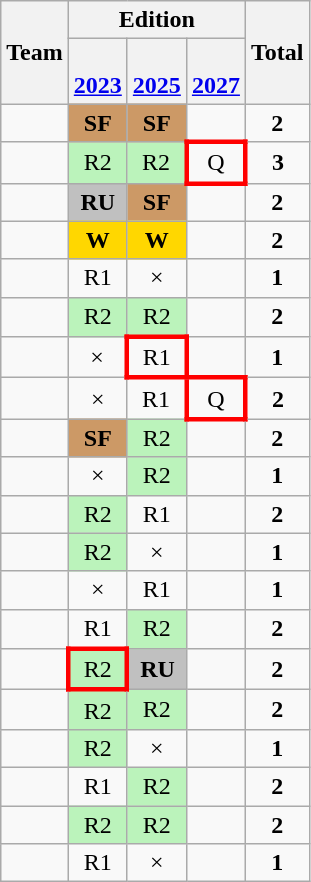<table class="wikitable sortable" style="text-align: center">
<tr>
<th rowspan="2">Team</th>
<th colspan="3">Edition</th>
<th rowspan="2">Total</th>
</tr>
<tr>
<th><br><a href='#'>2023</a></th>
<th><br><a href='#'>2025</a></th>
<th><br><a href='#'>2027</a></th>
</tr>
<tr>
<td id="" align=left></td>
<td bgcolor=#cc9966><strong>SF</strong></td>
<td bgcolor=#cc9966><strong>SF</strong></td>
<td></td>
<td><strong>2</strong></td>
</tr>
<tr>
<td id="" align=left></td>
<td bgcolor=#BBF3BB>R2</td>
<td bgcolor=#BBF3BB>R2</td>
<td style="border: 3px solid red">Q</td>
<td><strong>3</strong></td>
</tr>
<tr>
<td id="" align=left></td>
<td bgcolor=silver><strong>RU</strong></td>
<td bgcolor=#cc9966><strong>SF</strong></td>
<td></td>
<td><strong>2</strong></td>
</tr>
<tr>
<td id="" align=left></td>
<td bgcolor=gold><strong>W</strong></td>
<td bgcolor=gold><strong>W</strong></td>
<td></td>
<td><strong>2</strong></td>
</tr>
<tr>
<td id="" align=left></td>
<td>R1</td>
<td>×</td>
<td></td>
<td><strong>1</strong></td>
</tr>
<tr>
<td id="" align=left></td>
<td bgcolor=#BBF3BB>R2</td>
<td bgcolor=#BBF3BB>R2</td>
<td></td>
<td><strong>2</strong></td>
</tr>
<tr>
<td id="" align=left></td>
<td>×</td>
<td style="border: 3px solid red">R1</td>
<td></td>
<td><strong>1</strong></td>
</tr>
<tr>
<td id="" align=left></td>
<td>×</td>
<td>R1</td>
<td style="border: 3px solid red">Q</td>
<td><strong>2</strong></td>
</tr>
<tr>
<td id="" align=left></td>
<td bgcolor=#cc9966><strong>SF</strong></td>
<td bgcolor=#BBF3BB>R2</td>
<td></td>
<td><strong>2</strong></td>
</tr>
<tr>
<td id="" align="left"></td>
<td>×</td>
<td bgcolor=#BBF3BB>R2</td>
<td></td>
<td><strong>1</strong></td>
</tr>
<tr>
<td id="" align=left></td>
<td bgcolor=#BBF3BB>R2</td>
<td>R1</td>
<td></td>
<td><strong>2</strong></td>
</tr>
<tr>
<td id="" align=left></td>
<td bgcolor=#BBF3BB>R2</td>
<td>×</td>
<td></td>
<td><strong>1</strong></td>
</tr>
<tr>
<td id="" align=left></td>
<td>×</td>
<td>R1</td>
<td></td>
<td><strong>1</strong></td>
</tr>
<tr>
<td id="" align=left></td>
<td>R1</td>
<td bgcolor=#BBF3BB>R2</td>
<td></td>
<td><strong>2</strong></td>
</tr>
<tr>
<td id="" align=left></td>
<td style="border: 3px solid red" bgcolor=#BBF3BB>R2</td>
<td bgcolor=silver><strong>RU</strong></td>
<td></td>
<td><strong>2</strong></td>
</tr>
<tr>
<td id="" align=left></td>
<td bgcolor=#BBF3BB>R2</td>
<td bgcolor=#BBF3BB>R2</td>
<td></td>
<td><strong>2</strong></td>
</tr>
<tr>
<td id="" align=left></td>
<td bgcolor=#BBF3BB>R2</td>
<td>×</td>
<td></td>
<td><strong>1</strong></td>
</tr>
<tr>
<td id="" align=left></td>
<td>R1</td>
<td bgcolor=#BBF3BB>R2</td>
<td></td>
<td><strong>2</strong></td>
</tr>
<tr>
<td id="" align=left></td>
<td bgcolor=#BBF3BB>R2</td>
<td bgcolor=#BBF3BB>R2</td>
<td></td>
<td><strong>2</strong></td>
</tr>
<tr>
<td id="" align=left></td>
<td>R1</td>
<td>×</td>
<td></td>
<td><strong>1</strong></td>
</tr>
</table>
